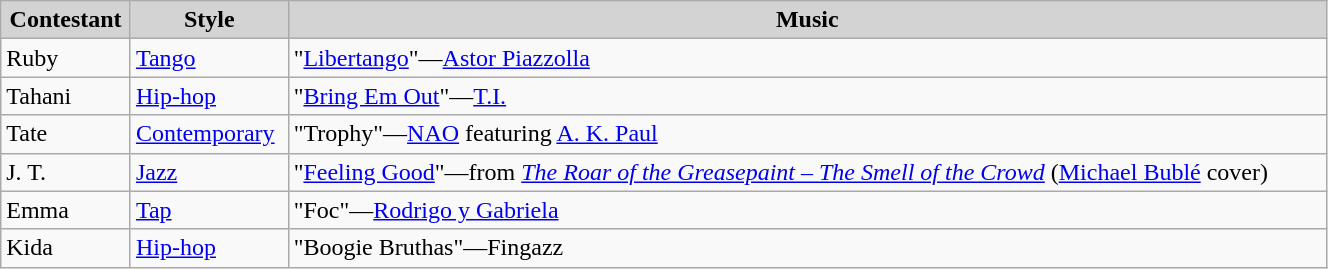<table class="wikitable" style="width:70%;">
<tr style="background:lightgrey; text-align:center;">
<td><strong>Contestant</strong></td>
<td><strong>Style</strong></td>
<td><strong>Music</strong></td>
</tr>
<tr>
<td>Ruby</td>
<td><a href='#'>Tango</a></td>
<td>"<a href='#'>Libertango</a>"—<a href='#'>Astor Piazzolla</a></td>
</tr>
<tr>
<td>Tahani</td>
<td><a href='#'>Hip-hop</a></td>
<td>"<a href='#'>Bring Em Out</a>"—<a href='#'>T.I.</a></td>
</tr>
<tr>
<td>Tate</td>
<td><a href='#'>Contemporary</a></td>
<td>"Trophy"—<a href='#'>NAO</a> featuring <a href='#'>A. K. Paul</a></td>
</tr>
<tr>
<td>J. T.</td>
<td><a href='#'>Jazz</a></td>
<td>"<a href='#'>Feeling Good</a>"—from <em><a href='#'>The Roar of the Greasepaint – The Smell of the Crowd</a></em> (<a href='#'>Michael Bublé</a> cover)</td>
</tr>
<tr>
<td>Emma</td>
<td><a href='#'>Tap</a></td>
<td>"Foc"—<a href='#'>Rodrigo y Gabriela</a></td>
</tr>
<tr>
<td>Kida</td>
<td><a href='#'>Hip-hop</a></td>
<td>"Boogie Bruthas"—Fingazz</td>
</tr>
</table>
